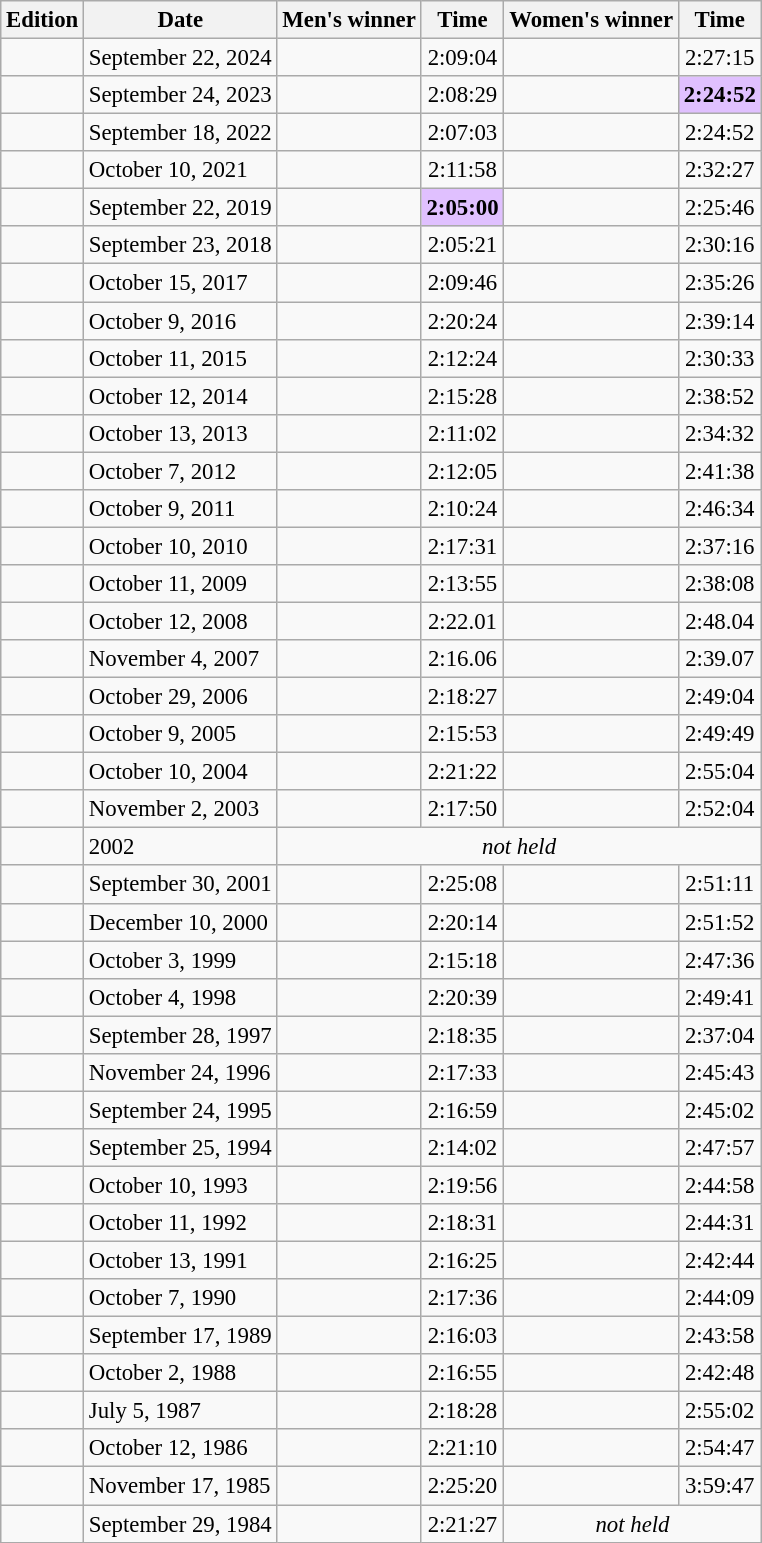<table class="wikitable sortable" style="font-size:95%;">
<tr>
<th>Edition</th>
<th align=left>Date</th>
<th>Men's winner</th>
<th>Time</th>
<th>Women's winner</th>
<th>Time</th>
</tr>
<tr>
<td></td>
<td>September 22, 2024</td>
<td></td>
<td align="center">2:09:04</td>
<td></td>
<td align="center">2:27:15</td>
</tr>
<tr>
<td></td>
<td>September 24, 2023</td>
<td></td>
<td align="center">2:08:29</td>
<td></td>
<td align="center" bgcolor=#E0C0FF><strong>2:24:52</strong></td>
</tr>
<tr>
<td></td>
<td>September 18, 2022</td>
<td></td>
<td align="center">2:07:03</td>
<td></td>
<td align="center">2:24:52</td>
</tr>
<tr>
<td></td>
<td>October 10, 2021</td>
<td></td>
<td align="center">2:11:58</td>
<td></td>
<td align="center">2:32:27</td>
</tr>
<tr>
<td></td>
<td>September 22, 2019</td>
<td></td>
<td align="center" bgcolor=#E0C0FF><strong>2:05:00</strong></td>
<td></td>
<td align="center">2:25:46</td>
</tr>
<tr>
<td></td>
<td>September 23, 2018</td>
<td></td>
<td align="center">2:05:21</td>
<td></td>
<td align="center">2:30:16</td>
</tr>
<tr>
<td></td>
<td>October 15, 2017</td>
<td></td>
<td align="center">2:09:46</td>
<td></td>
<td align="center">2:35:26</td>
</tr>
<tr>
<td></td>
<td>October 9, 2016</td>
<td></td>
<td align="center">2:20:24</td>
<td></td>
<td align="center">2:39:14</td>
</tr>
<tr>
<td></td>
<td>October 11, 2015</td>
<td></td>
<td align="center">2:12:24</td>
<td></td>
<td align="center">2:30:33</td>
</tr>
<tr>
<td></td>
<td>October 12, 2014</td>
<td></td>
<td align="center">2:15:28</td>
<td></td>
<td align="center">2:38:52</td>
</tr>
<tr>
<td></td>
<td>October 13, 2013</td>
<td></td>
<td align="center">2:11:02</td>
<td></td>
<td align="center">2:34:32</td>
</tr>
<tr>
<td></td>
<td>October 7, 2012</td>
<td></td>
<td align="center">2:12:05</td>
<td></td>
<td align="center">2:41:38</td>
</tr>
<tr>
<td></td>
<td>October 9, 2011</td>
<td></td>
<td align="center">2:10:24</td>
<td></td>
<td align="center">2:46:34</td>
</tr>
<tr>
<td></td>
<td>October 10, 2010</td>
<td></td>
<td align="center">2:17:31</td>
<td></td>
<td align="center">2:37:16</td>
</tr>
<tr>
<td></td>
<td>October 11, 2009</td>
<td></td>
<td align="center">2:13:55</td>
<td></td>
<td align="center">2:38:08</td>
</tr>
<tr>
<td></td>
<td>October 12, 2008</td>
<td></td>
<td align="center">2:22.01</td>
<td></td>
<td align="center">2:48.04</td>
</tr>
<tr>
<td></td>
<td>November 4, 2007</td>
<td></td>
<td align="center">2:16.06</td>
<td></td>
<td align="center">2:39.07</td>
</tr>
<tr>
<td></td>
<td>October 29, 2006</td>
<td></td>
<td align="center">2:18:27</td>
<td></td>
<td align="center">2:49:04</td>
</tr>
<tr>
<td></td>
<td>October 9, 2005</td>
<td></td>
<td align="center">2:15:53</td>
<td></td>
<td align="center">2:49:49</td>
</tr>
<tr>
<td></td>
<td>October 10, 2004</td>
<td></td>
<td align="center">2:21:22</td>
<td></td>
<td align="center">2:55:04</td>
</tr>
<tr>
<td></td>
<td>November 2, 2003</td>
<td></td>
<td align="center">2:17:50</td>
<td></td>
<td align="center">2:52:04</td>
</tr>
<tr>
<td align=center></td>
<td>2002</td>
<td colspan="4" align="center"><em>not held</em></td>
</tr>
<tr>
<td></td>
<td>September 30, 2001</td>
<td></td>
<td align="center">2:25:08</td>
<td></td>
<td align="center">2:51:11</td>
</tr>
<tr>
<td></td>
<td>December 10, 2000</td>
<td></td>
<td align="center">2:20:14</td>
<td></td>
<td align="center">2:51:52</td>
</tr>
<tr>
<td></td>
<td>October 3, 1999</td>
<td></td>
<td align="center">2:15:18</td>
<td></td>
<td align="center">2:47:36</td>
</tr>
<tr>
<td></td>
<td>October 4, 1998</td>
<td></td>
<td align="center">2:20:39</td>
<td></td>
<td align="center">2:49:41</td>
</tr>
<tr>
<td></td>
<td>September 28, 1997</td>
<td></td>
<td align="center">2:18:35</td>
<td></td>
<td align="center">2:37:04</td>
</tr>
<tr>
<td></td>
<td>November 24, 1996</td>
<td></td>
<td align="center">2:17:33</td>
<td></td>
<td align="center">2:45:43</td>
</tr>
<tr>
<td></td>
<td>September 24, 1995</td>
<td></td>
<td align="center">2:16:59</td>
<td></td>
<td align="center">2:45:02</td>
</tr>
<tr>
<td></td>
<td>September 25, 1994</td>
<td></td>
<td align="center">2:14:02</td>
<td></td>
<td align="center">2:47:57</td>
</tr>
<tr>
<td></td>
<td>October 10, 1993</td>
<td></td>
<td align="center">2:19:56</td>
<td></td>
<td align="center">2:44:58</td>
</tr>
<tr>
<td></td>
<td>October 11, 1992</td>
<td></td>
<td align="center">2:18:31</td>
<td></td>
<td align="center">2:44:31</td>
</tr>
<tr>
<td></td>
<td>October 13, 1991</td>
<td></td>
<td align="center">2:16:25</td>
<td></td>
<td align="center">2:42:44</td>
</tr>
<tr>
<td></td>
<td>October 7, 1990</td>
<td></td>
<td align="center">2:17:36</td>
<td></td>
<td align="center">2:44:09</td>
</tr>
<tr>
<td></td>
<td>September 17, 1989</td>
<td></td>
<td align="center">2:16:03</td>
<td></td>
<td align="center">2:43:58</td>
</tr>
<tr>
<td></td>
<td>October 2, 1988</td>
<td></td>
<td align="center">2:16:55</td>
<td></td>
<td align="center">2:42:48</td>
</tr>
<tr>
<td></td>
<td>July 5, 1987</td>
<td></td>
<td align="center">2:18:28</td>
<td></td>
<td align="center">2:55:02</td>
</tr>
<tr>
<td></td>
<td>October 12, 1986</td>
<td></td>
<td align="center">2:21:10</td>
<td></td>
<td align="center">2:54:47</td>
</tr>
<tr>
<td></td>
<td>November 17, 1985</td>
<td></td>
<td align="center">2:25:20</td>
<td></td>
<td align="center">3:59:47</td>
</tr>
<tr>
<td></td>
<td>September 29, 1984</td>
<td></td>
<td align="center">2:21:27</td>
<td colspan="2" align="center"><em>not held</em></td>
</tr>
</table>
